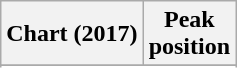<table class="wikitable sortable plainrowheaders" style="text-align:center">
<tr>
<th scope="col">Chart (2017)</th>
<th scope="col">Peak<br> position</th>
</tr>
<tr>
</tr>
<tr>
</tr>
<tr>
</tr>
</table>
